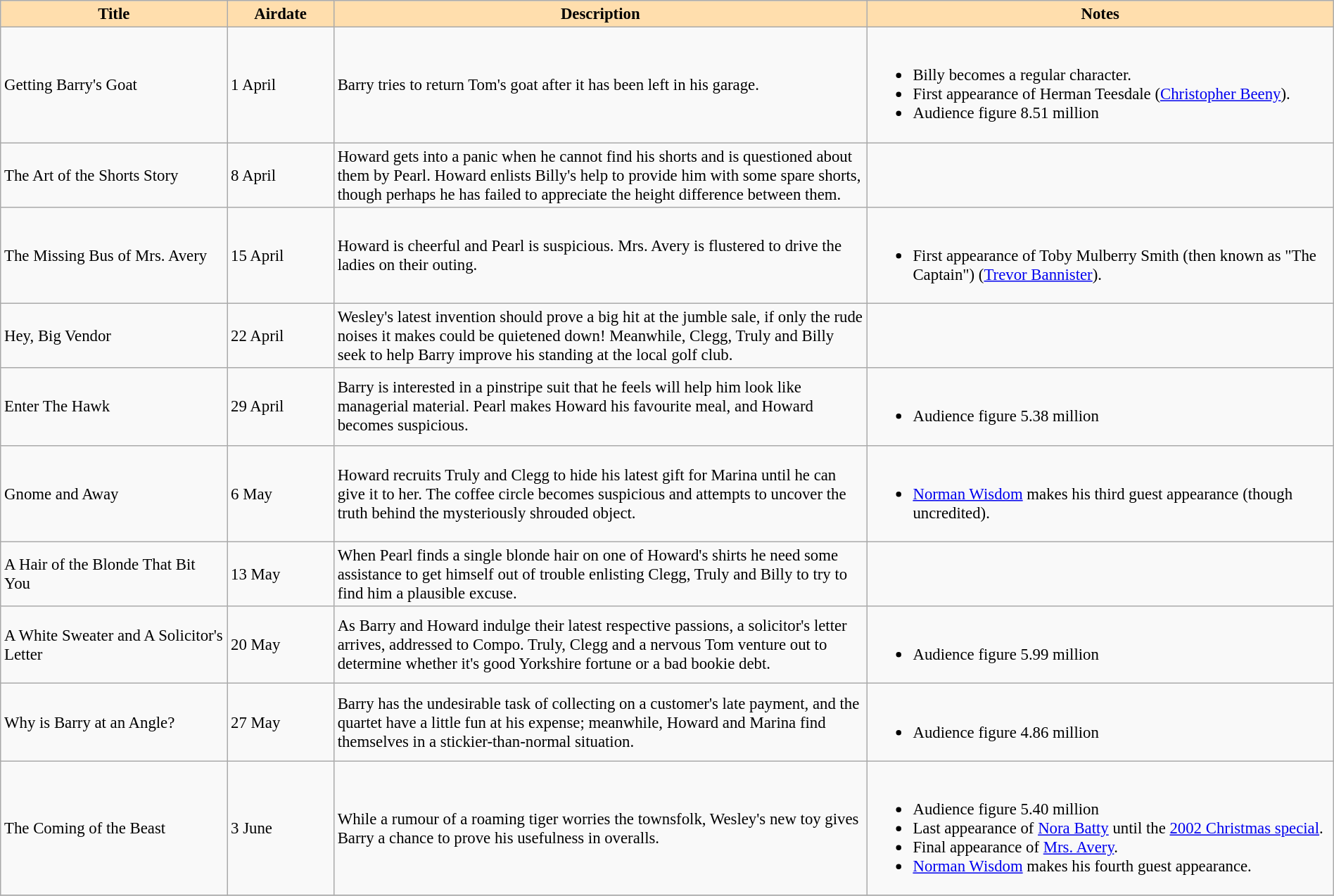<table class="wikitable" width=100% border=1 style="font-size: 95%">
<tr>
<th style="background:#ffdead" width=17%>Title</th>
<th style="background:#ffdead" width=8%>Airdate</th>
<th style="background:#ffdead" width=40%>Description</th>
<th style="background:#ffdead" width=35%>Notes</th>
</tr>
<tr>
<td>Getting Barry's Goat</td>
<td>1 April</td>
<td>Barry tries to return Tom's goat after it has been left in his garage.</td>
<td><br><ul><li>Billy becomes a regular character.</li><li>First appearance of Herman Teesdale (<a href='#'>Christopher Beeny</a>).</li><li>Audience figure 8.51 million</li></ul></td>
</tr>
<tr>
<td>The Art of the Shorts Story</td>
<td>8 April</td>
<td>Howard gets into a panic when he cannot find his shorts and is questioned about them by Pearl. Howard enlists Billy's help to provide him with some spare shorts, though perhaps he has failed to appreciate the height difference between them.</td>
<td></td>
</tr>
<tr>
<td>The Missing Bus of Mrs. Avery</td>
<td>15 April</td>
<td>Howard is cheerful and Pearl is suspicious. Mrs. Avery is flustered to drive the ladies on their outing.</td>
<td><br><ul><li>First appearance of Toby Mulberry Smith (then known as "The Captain") (<a href='#'>Trevor Bannister</a>).</li></ul></td>
</tr>
<tr>
<td>Hey, Big Vendor</td>
<td>22 April</td>
<td>Wesley's latest invention should prove a big hit at the jumble sale, if only the rude noises it makes could be quietened down!  Meanwhile, Clegg, Truly and Billy seek to help Barry improve his standing at the local golf club.</td>
<td></td>
</tr>
<tr>
<td>Enter The Hawk</td>
<td>29 April</td>
<td>Barry is interested in a pinstripe suit that he feels will help him look like managerial material. Pearl makes Howard his favourite meal, and Howard becomes suspicious.</td>
<td><br><ul><li>Audience figure 5.38 million</li></ul></td>
</tr>
<tr>
<td>Gnome and Away</td>
<td>6 May</td>
<td>Howard recruits Truly and Clegg to hide his latest gift for Marina until he can give it to her. The coffee circle becomes suspicious and attempts to uncover the truth behind the mysteriously shrouded object.</td>
<td><br><ul><li><a href='#'>Norman Wisdom</a> makes his third guest appearance (though uncredited).</li></ul></td>
</tr>
<tr>
<td>A Hair of the Blonde That Bit You</td>
<td>13 May</td>
<td>When Pearl finds a single blonde hair on one of Howard's shirts he need some assistance to get himself out of trouble enlisting Clegg, Truly and Billy to try to find him a plausible excuse.</td>
<td></td>
</tr>
<tr>
<td>A White Sweater and A Solicitor's Letter</td>
<td>20 May</td>
<td>As Barry and Howard indulge their latest respective passions, a solicitor's letter arrives, addressed to Compo. Truly, Clegg and a nervous Tom venture out to determine whether it's good Yorkshire fortune or a bad bookie debt.</td>
<td><br><ul><li>Audience figure 5.99 million</li></ul></td>
</tr>
<tr>
<td>Why is Barry at an Angle?</td>
<td>27 May</td>
<td>Barry has the undesirable task of collecting on a customer's late payment, and the quartet have a little fun at his expense; meanwhile, Howard and Marina find themselves in a stickier-than-normal situation.</td>
<td><br><ul><li>Audience figure 4.86 million</li></ul></td>
</tr>
<tr>
<td>The Coming of the Beast</td>
<td>3 June</td>
<td>While a rumour of a roaming tiger worries the townsfolk, Wesley's new toy gives Barry a chance to prove his usefulness in overalls.</td>
<td><br><ul><li>Audience figure 5.40 million</li><li>Last appearance of <a href='#'>Nora Batty</a> until the <a href='#'>2002 Christmas special</a>.</li><li>Final appearance of <a href='#'>Mrs. Avery</a>.</li><li><a href='#'>Norman Wisdom</a> makes his fourth guest appearance.</li></ul></td>
</tr>
<tr>
</tr>
</table>
